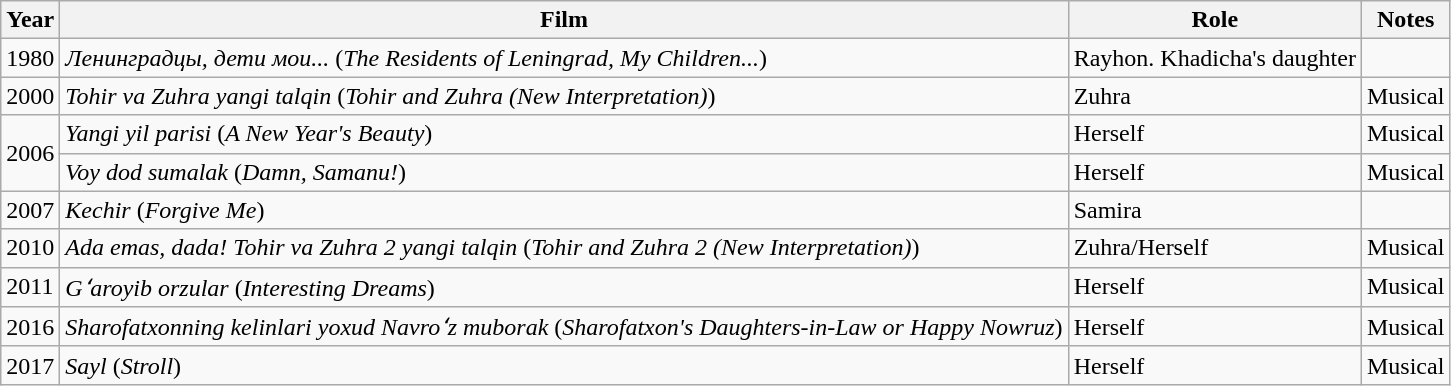<table class="wikitable sortable">
<tr>
<th>Year</th>
<th>Film</th>
<th>Role</th>
<th class = "unsortable">Notes</th>
</tr>
<tr>
<td rowspan=1>1980</td>
<td><em>Ленинградцы, дети мои...</em> (<em>The Residents of Leningrad, My Children...</em>)</td>
<td>Rayhon. Khadicha's daughter</td>
<td></td>
</tr>
<tr>
<td rowspan=1>2000</td>
<td><em>Tohir va Zuhra yangi talqin</em> (<em>Tohir and Zuhra (New Interpretation)</em>)</td>
<td>Zuhra</td>
<td>Musical</td>
</tr>
<tr>
<td rowspan=2>2006</td>
<td><em>Yangi yil parisi</em> (<em>A New Year's Beauty</em>)</td>
<td>Herself</td>
<td>Musical</td>
</tr>
<tr>
<td><em>Voy dod sumalak</em> (<em>Damn, Samanu!</em>)</td>
<td>Herself</td>
<td>Musical</td>
</tr>
<tr>
<td rowspan=1>2007</td>
<td><em>Kechir</em> (<em>Forgive Me</em>)</td>
<td>Samira</td>
<td></td>
</tr>
<tr>
<td rowspan=1>2010</td>
<td><em>Ada emas, dada! Tohir va Zuhra 2 yangi talqin</em> (<em>Tohir and Zuhra 2 (New Interpretation)</em>)</td>
<td>Zuhra/Herself</td>
<td>Musical</td>
</tr>
<tr>
<td rowspan=1>2011</td>
<td><em>Gʻaroyib orzular</em> (<em>Interesting Dreams</em>)</td>
<td>Herself</td>
<td>Musical</td>
</tr>
<tr>
<td rowspan=1>2016</td>
<td><em>Sharofatxonning kelinlari yoxud Navroʻz muborak</em> (<em>Sharofatxon's Daughters-in-Law or Happy Nowruz</em>)</td>
<td>Herself</td>
<td>Musical</td>
</tr>
<tr>
<td rowspan=1>2017</td>
<td><em>Sayl</em> (<em>Stroll</em>)</td>
<td>Herself</td>
<td>Musical</td>
</tr>
</table>
